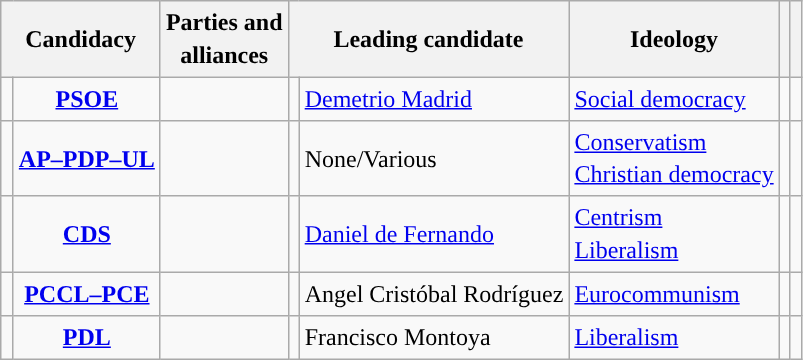<table class="wikitable" style="line-height:1.35em; text-align:left;">
<tr>
<th colspan="2">Candidacy</th>
<th>Parties and<br>alliances</th>
<th colspan="2">Leading candidate</th>
<th>Ideology</th>
<th></th>
<th></th>
</tr>
<tr>
<td width="1" style="color:inherit;background:"></td>
<td align="center"><strong><a href='#'>PSOE</a></strong></td>
<td></td>
<td></td>
<td><a href='#'>Demetrio Madrid</a></td>
<td><a href='#'>Social democracy</a></td>
<td></td>
<td></td>
</tr>
<tr>
<td style="color:inherit;background:"></td>
<td align="center"><strong><a href='#'>AP–PDP–UL</a></strong></td>
<td></td>
<td></td>
<td>None/Various</td>
<td><a href='#'>Conservatism</a><br><a href='#'>Christian democracy</a></td>
<td></td>
<td><br></td>
</tr>
<tr>
<td style="color:inherit;background:"></td>
<td align="center"><strong><a href='#'>CDS</a></strong></td>
<td></td>
<td></td>
<td><a href='#'>Daniel de Fernando</a></td>
<td><a href='#'>Centrism</a><br><a href='#'>Liberalism</a></td>
<td></td>
<td></td>
</tr>
<tr>
<td style="color:inherit;background:"></td>
<td align="center"><strong><a href='#'>PCCL–PCE</a></strong></td>
<td></td>
<td></td>
<td>Angel Cristóbal Rodríguez</td>
<td><a href='#'>Eurocommunism</a></td>
<td></td>
<td></td>
</tr>
<tr>
<td style="color:inherit;background:"></td>
<td align="center"><strong><a href='#'>PDL</a></strong></td>
<td></td>
<td></td>
<td>Francisco Montoya</td>
<td><a href='#'>Liberalism</a></td>
<td></td>
<td></td>
</tr>
</table>
